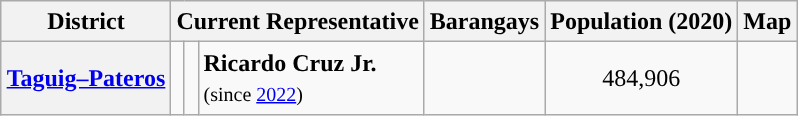<table class="wikitable sortable" style="margin: 1em auto; font-size:100%; line-height:20px; text-align:center">
<tr>
<th>District</th>
<th colspan="3">Current Representative</th>
<th>Barangays</th>
<th>Population (2020)</th>
<th>Map</th>
</tr>
<tr>
<th><a href='#'>Taguig–Pateros </a></th>
<td style="background:"></td>
<td></td>
<td style="text-align:left;"><strong>Ricardo Cruz Jr.</strong><br><small>(since <a href='#'>2022</a>)</small></td>
<td></td>
<td>484,906</td>
<td></td>
</tr>
</table>
